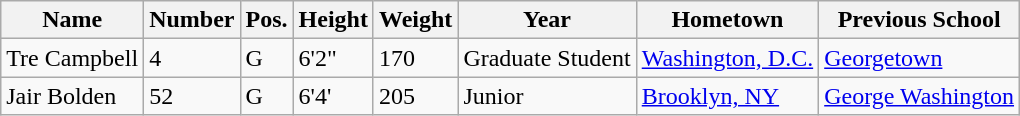<table class="wikitable sortable" border="1">
<tr>
<th>Name</th>
<th>Number</th>
<th>Pos.</th>
<th>Height</th>
<th>Weight</th>
<th>Year</th>
<th>Hometown</th>
<th class="unsortable">Previous School</th>
</tr>
<tr>
<td>Tre Campbell</td>
<td>4</td>
<td>G</td>
<td>6'2"</td>
<td>170</td>
<td>Graduate Student</td>
<td><a href='#'>Washington, D.C.</a></td>
<td><a href='#'>Georgetown</a></td>
</tr>
<tr>
<td>Jair Bolden</td>
<td>52</td>
<td>G</td>
<td>6'4'</td>
<td>205</td>
<td>Junior</td>
<td><a href='#'>Brooklyn, NY</a></td>
<td><a href='#'>George Washington</a></td>
</tr>
</table>
